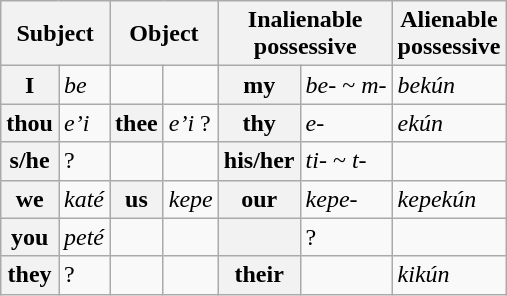<table class="wikitable">
<tr>
<th colspan=2>Subject</th>
<th colspan=2>Object</th>
<th colspan=2>Inalienable <br>possessive</th>
<th>Alienable <br>possessive</th>
</tr>
<tr>
<th>I</th>
<td><em>be</em></td>
<td></td>
<td></td>
<th>my</th>
<td><em>be-</em> ~ <em>m-</em></td>
<td><em>bekún</em></td>
</tr>
<tr>
<th>thou</th>
<td><em>e’i</em></td>
<th>thee</th>
<td><em>e’i</em> ?</td>
<th>thy</th>
<td><em>e-</em></td>
<td><em>ekún</em></td>
</tr>
<tr>
<th>s/he</th>
<td>?</td>
<td></td>
<td></td>
<th>his/her</th>
<td><em>ti-</em> ~ <em>t-</em></td>
<td></td>
</tr>
<tr>
<th>we</th>
<td><em>katé</em></td>
<th>us</th>
<td><em>kepe</em></td>
<th>our</th>
<td><em>kepe-</em></td>
<td><em>kepekún</em></td>
</tr>
<tr>
<th>you</th>
<td><em>peté</em></td>
<td></td>
<td></td>
<th></th>
<td>?</td>
<td></td>
</tr>
<tr>
<th>they</th>
<td>?</td>
<td></td>
<td></td>
<th>their</th>
<td></td>
<td><em>kikún</em></td>
</tr>
</table>
